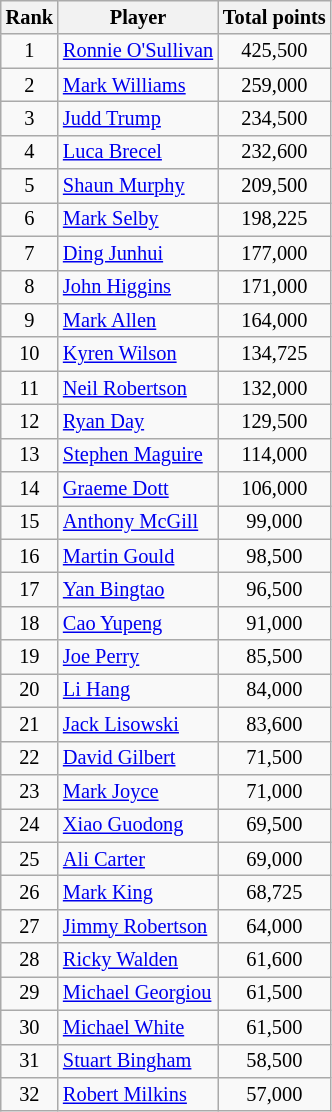<table class="wikitable" style="font-size: 85%">
<tr>
<th>Rank</th>
<th>Player</th>
<th>Total points</th>
</tr>
<tr>
<td align="center">1</td>
<td> <a href='#'>Ronnie O'Sullivan</a></td>
<td align="center">425,500</td>
</tr>
<tr>
<td align="center">2</td>
<td> <a href='#'>Mark Williams</a></td>
<td align="center">259,000</td>
</tr>
<tr>
<td align="center">3</td>
<td> <a href='#'>Judd Trump</a></td>
<td align="center">234,500</td>
</tr>
<tr>
<td align="center">4</td>
<td> <a href='#'>Luca Brecel</a></td>
<td align="center">232,600</td>
</tr>
<tr>
<td align="center">5</td>
<td> <a href='#'>Shaun Murphy</a></td>
<td align="center">209,500</td>
</tr>
<tr>
<td align="center">6</td>
<td> <a href='#'>Mark Selby</a></td>
<td align="center">198,225</td>
</tr>
<tr>
<td align="center">7</td>
<td> <a href='#'>Ding Junhui</a></td>
<td align="center">177,000</td>
</tr>
<tr>
<td align="center">8</td>
<td> <a href='#'>John Higgins</a></td>
<td align="center">171,000</td>
</tr>
<tr>
<td align="center">9</td>
<td> <a href='#'>Mark Allen</a></td>
<td align="center">164,000</td>
</tr>
<tr>
<td align="center">10</td>
<td> <a href='#'>Kyren Wilson</a></td>
<td align="center">134,725</td>
</tr>
<tr>
<td align="center">11</td>
<td> <a href='#'>Neil Robertson</a></td>
<td align="center">132,000</td>
</tr>
<tr>
<td align="center">12</td>
<td> <a href='#'>Ryan Day</a></td>
<td align="center">129,500</td>
</tr>
<tr>
<td align="center">13</td>
<td> <a href='#'>Stephen Maguire</a></td>
<td align="center">114,000</td>
</tr>
<tr>
<td align="center">14</td>
<td> <a href='#'>Graeme Dott</a></td>
<td align="center">106,000</td>
</tr>
<tr>
<td align="center">15</td>
<td> <a href='#'>Anthony McGill</a></td>
<td align="center">99,000</td>
</tr>
<tr>
<td align="center">16</td>
<td> <a href='#'>Martin Gould</a></td>
<td align="center">98,500</td>
</tr>
<tr>
<td align="center">17</td>
<td> <a href='#'>Yan Bingtao</a></td>
<td align="center">96,500</td>
</tr>
<tr>
<td align="center">18</td>
<td> <a href='#'>Cao Yupeng</a></td>
<td align="center">91,000</td>
</tr>
<tr>
<td align="center">19</td>
<td> <a href='#'>Joe Perry</a></td>
<td align="center">85,500</td>
</tr>
<tr>
<td align="center">20</td>
<td> <a href='#'>Li Hang</a></td>
<td align="center">84,000</td>
</tr>
<tr>
<td align="center">21</td>
<td> <a href='#'>Jack Lisowski</a></td>
<td align="center">83,600</td>
</tr>
<tr>
<td align="center">22</td>
<td> <a href='#'>David Gilbert</a></td>
<td align="center">71,500</td>
</tr>
<tr>
<td align="center">23</td>
<td> <a href='#'>Mark Joyce</a></td>
<td align="center">71,000</td>
</tr>
<tr>
<td align="center">24</td>
<td> <a href='#'>Xiao Guodong</a></td>
<td align="center">69,500</td>
</tr>
<tr>
<td align="center">25</td>
<td> <a href='#'>Ali Carter</a></td>
<td align="center">69,000</td>
</tr>
<tr>
<td align="center">26</td>
<td> <a href='#'>Mark King</a></td>
<td align="center">68,725</td>
</tr>
<tr>
<td align="center">27</td>
<td> <a href='#'>Jimmy Robertson</a></td>
<td align="center">64,000</td>
</tr>
<tr>
<td align="center">28</td>
<td> <a href='#'>Ricky Walden</a></td>
<td align="center">61,600</td>
</tr>
<tr>
<td align="center">29</td>
<td> <a href='#'>Michael Georgiou</a></td>
<td align="center">61,500</td>
</tr>
<tr>
<td align="center">30</td>
<td> <a href='#'>Michael White</a></td>
<td align="center">61,500</td>
</tr>
<tr>
<td align="center">31</td>
<td> <a href='#'>Stuart Bingham</a></td>
<td align="center">58,500</td>
</tr>
<tr>
<td align="center">32</td>
<td> <a href='#'>Robert Milkins</a></td>
<td align="center">57,000</td>
</tr>
</table>
